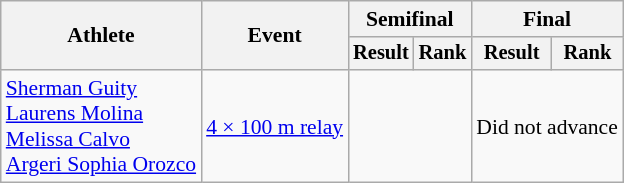<table class="wikitable" style="font-size:90%">
<tr>
<th rowspan="2">Athlete</th>
<th rowspan="2">Event</th>
<th colspan="2">Semifinal</th>
<th colspan="2">Final</th>
</tr>
<tr style="font-size:95%">
<th>Result</th>
<th>Rank</th>
<th>Result</th>
<th>Rank</th>
</tr>
<tr align=center>
<td align=left><a href='#'>Sherman Guity</a><br><a href='#'>Laurens Molina</a><br><a href='#'>Melissa Calvo</a><br><a href='#'>Argeri Sophia Orozco</a></td>
<td align=left><a href='#'>4 × 100 m relay</a></td>
<td colspan=2></td>
<td colspan=2>Did not advance</td>
</tr>
</table>
